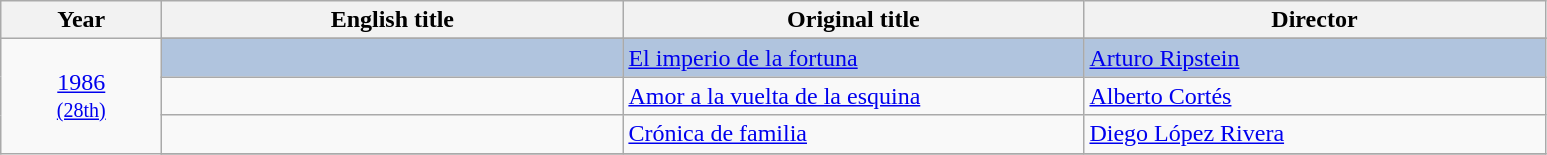<table class="wikitable">
<tr>
<th width="100"><strong>Year</strong></th>
<th width="300"><strong>English title</strong></th>
<th width="300"><strong>Original title</strong></th>
<th width="300"><strong>Director</strong></th>
</tr>
<tr>
<td rowspan="6" style="text-align:center;"><a href='#'>1986</a><br><small><a href='#'>(28th)</a></small></td>
</tr>
<tr style="background:#B0C4DE;">
<td></td>
<td><a href='#'>El imperio de la fortuna</a></td>
<td><a href='#'>Arturo Ripstein</a></td>
</tr>
<tr>
<td></td>
<td><a href='#'>Amor a la vuelta de la esquina</a></td>
<td><a href='#'>Alberto Cortés</a></td>
</tr>
<tr>
<td></td>
<td><a href='#'>Crónica de familia</a></td>
<td><a href='#'>Diego López Rivera</a></td>
</tr>
<tr>
</tr>
</table>
